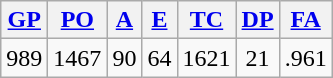<table class="wikitable">
<tr>
<th><a href='#'>GP</a></th>
<th><a href='#'>PO</a></th>
<th><a href='#'>A</a></th>
<th><a href='#'>E</a></th>
<th><a href='#'>TC</a></th>
<th><a href='#'>DP</a></th>
<th><a href='#'>FA</a></th>
</tr>
<tr align=center>
<td>989</td>
<td>1467</td>
<td>90</td>
<td>64</td>
<td>1621</td>
<td>21</td>
<td>.961</td>
</tr>
</table>
